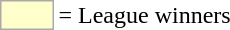<table>
<tr>
<td style="background-color:#ffffcc; border:1px solid #aaaaaa; width:2em;"></td>
<td>= League winners</td>
</tr>
</table>
